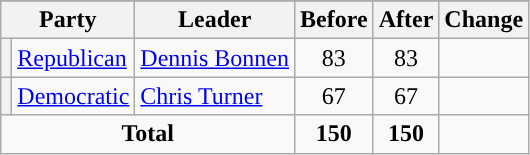<table class="wikitable" style="text-align:center;">
<tr>
</tr>
<tr>
<th colspan=2>Party</th>
<th>Leader</th>
<th>Before</th>
<th>After</th>
<th>Change</th>
</tr>
<tr>
<th style="background-color:"></th>
<td style="text-align:left;"><a href='#'>Republican</a></td>
<td style="text-align:left;"><a href='#'>Dennis Bonnen</a></td>
<td>83</td>
<td>83</td>
<td></td>
</tr>
<tr>
<th style="background-color:"></th>
<td style="text-align:left;"><a href='#'>Democratic</a></td>
<td style="text-align:left;"><a href='#'>Chris Turner</a></td>
<td>67</td>
<td>67</td>
<td></td>
</tr>
<tr>
<td colspan=3><strong>Total</strong></td>
<td><strong>150</strong></td>
<td><strong>150</strong></td>
<td></td>
</tr>
</table>
